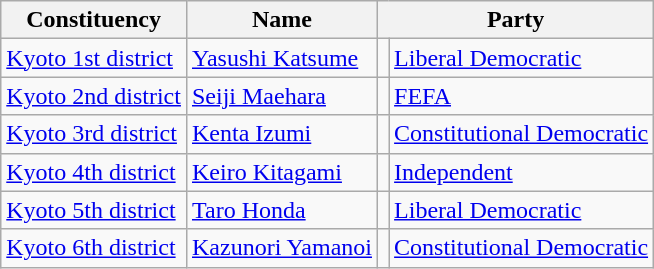<table class="wikitable">
<tr>
<th>Constituency</th>
<th>Name</th>
<th colspan=2>Party</th>
</tr>
<tr>
<td><a href='#'>Kyoto 1st district</a></td>
<td><a href='#'>Yasushi Katsume</a></td>
<td bgcolor=></td>
<td><a href='#'>Liberal Democratic</a></td>
</tr>
<tr>
<td><a href='#'>Kyoto 2nd district</a></td>
<td><a href='#'>Seiji Maehara</a></td>
<td bgcolor=></td>
<td><a href='#'>FEFA</a></td>
</tr>
<tr>
<td><a href='#'>Kyoto 3rd district</a></td>
<td><a href='#'>Kenta Izumi</a></td>
<td bgcolor=></td>
<td><a href='#'>Constitutional Democratic</a></td>
</tr>
<tr>
<td><a href='#'>Kyoto 4th district</a></td>
<td><a href='#'>Keiro Kitagami</a></td>
<td bgcolor=></td>
<td><a href='#'>Independent</a></td>
</tr>
<tr>
<td><a href='#'>Kyoto 5th district</a></td>
<td><a href='#'>Taro Honda</a></td>
<td bgcolor=></td>
<td><a href='#'>Liberal Democratic</a></td>
</tr>
<tr>
<td><a href='#'>Kyoto 6th district</a></td>
<td><a href='#'>Kazunori Yamanoi</a></td>
<td bgcolor=></td>
<td><a href='#'>Constitutional Democratic</a></td>
</tr>
</table>
